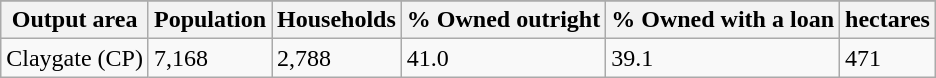<table class="wikitable">
<tr>
</tr>
<tr>
<th>Output area</th>
<th>Population</th>
<th>Households</th>
<th>% Owned outright</th>
<th>% Owned with a loan</th>
<th>hectares</th>
</tr>
<tr>
<td>Claygate (CP)</td>
<td>7,168</td>
<td>2,788</td>
<td>41.0</td>
<td>39.1</td>
<td>471</td>
</tr>
</table>
